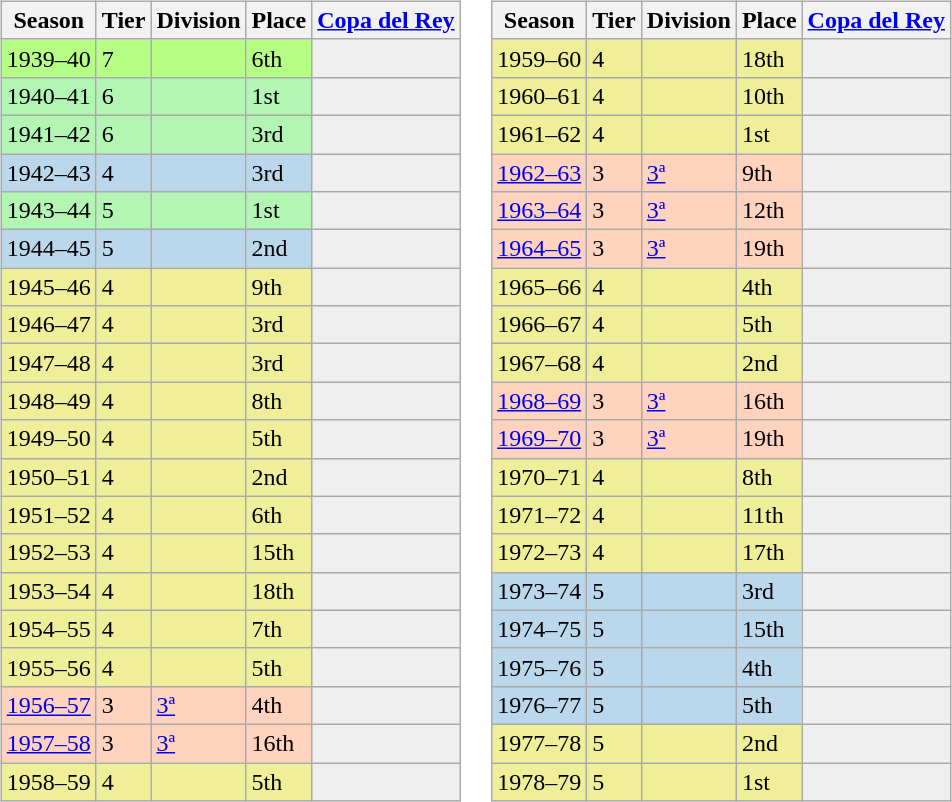<table>
<tr>
<td valign="top" width=0%><br><table class="wikitable">
<tr style="background:#f0f6fa;">
<th>Season</th>
<th>Tier</th>
<th>Division</th>
<th>Place</th>
<th><a href='#'>Copa del Rey</a></th>
</tr>
<tr>
<td style="background:#B6FF86;">1939–40</td>
<td style="background:#B6FF86;">7</td>
<td style="background:#B6FF86;"></td>
<td style="background:#B6FF86;">6th</td>
<th style="background:#efefef;"></th>
</tr>
<tr>
<td style="background:#B3F5B3;">1940–41</td>
<td style="background:#B3F5B3;">6</td>
<td style="background:#B3F5B3;"></td>
<td style="background:#B3F5B3;">1st</td>
<th style="background:#efefef;"></th>
</tr>
<tr>
<td style="background:#B3F5B3;">1941–42</td>
<td style="background:#B3F5B3;">6</td>
<td style="background:#B3F5B3;"></td>
<td style="background:#B3F5B3;">3rd</td>
<th style="background:#efefef;"></th>
</tr>
<tr>
<td style="background:#BBD7EC;">1942–43</td>
<td style="background:#BBD7EC;">4</td>
<td style="background:#BBD7EC;"></td>
<td style="background:#BBD7EC;">3rd</td>
<th style="background:#efefef;"></th>
</tr>
<tr>
<td style="background:#B3F5B3;">1943–44</td>
<td style="background:#B3F5B3;">5</td>
<td style="background:#B3F5B3;"></td>
<td style="background:#B3F5B3;">1st</td>
<th style="background:#efefef;"></th>
</tr>
<tr>
<td style="background:#BBD7EC;">1944–45</td>
<td style="background:#BBD7EC;">5</td>
<td style="background:#BBD7EC;"></td>
<td style="background:#BBD7EC;">2nd</td>
<th style="background:#efefef;"></th>
</tr>
<tr>
<td style="background:#EFEF99;">1945–46</td>
<td style="background:#EFEF99;">4</td>
<td style="background:#EFEF99;"></td>
<td style="background:#EFEF99;">9th</td>
<th style="background:#efefef;"></th>
</tr>
<tr>
<td style="background:#EFEF99;">1946–47</td>
<td style="background:#EFEF99;">4</td>
<td style="background:#EFEF99;"></td>
<td style="background:#EFEF99;">3rd</td>
<th style="background:#efefef;"></th>
</tr>
<tr>
<td style="background:#EFEF99;">1947–48</td>
<td style="background:#EFEF99;">4</td>
<td style="background:#EFEF99;"></td>
<td style="background:#EFEF99;">3rd</td>
<th style="background:#efefef;"></th>
</tr>
<tr>
<td style="background:#EFEF99;">1948–49</td>
<td style="background:#EFEF99;">4</td>
<td style="background:#EFEF99;"></td>
<td style="background:#EFEF99;">8th</td>
<th style="background:#efefef;"></th>
</tr>
<tr>
<td style="background:#EFEF99;">1949–50</td>
<td style="background:#EFEF99;">4</td>
<td style="background:#EFEF99;"></td>
<td style="background:#EFEF99;">5th</td>
<th style="background:#efefef;"></th>
</tr>
<tr>
<td style="background:#EFEF99;">1950–51</td>
<td style="background:#EFEF99;">4</td>
<td style="background:#EFEF99;"></td>
<td style="background:#EFEF99;">2nd</td>
<th style="background:#efefef;"></th>
</tr>
<tr>
<td style="background:#EFEF99;">1951–52</td>
<td style="background:#EFEF99;">4</td>
<td style="background:#EFEF99;"></td>
<td style="background:#EFEF99;">6th</td>
<th style="background:#efefef;"></th>
</tr>
<tr>
<td style="background:#EFEF99;">1952–53</td>
<td style="background:#EFEF99;">4</td>
<td style="background:#EFEF99;"></td>
<td style="background:#EFEF99;">15th</td>
<th style="background:#efefef;"></th>
</tr>
<tr>
<td style="background:#EFEF99;">1953–54</td>
<td style="background:#EFEF99;">4</td>
<td style="background:#EFEF99;"></td>
<td style="background:#EFEF99;">18th</td>
<th style="background:#efefef;"></th>
</tr>
<tr>
<td style="background:#EFEF99;">1954–55</td>
<td style="background:#EFEF99;">4</td>
<td style="background:#EFEF99;"></td>
<td style="background:#EFEF99;">7th</td>
<th style="background:#efefef;"></th>
</tr>
<tr>
<td style="background:#EFEF99;">1955–56</td>
<td style="background:#EFEF99;">4</td>
<td style="background:#EFEF99;"></td>
<td style="background:#EFEF99;">5th</td>
<th style="background:#efefef;"></th>
</tr>
<tr>
<td style="background:#FFD3BD;"><a href='#'>1956–57</a></td>
<td style="background:#FFD3BD;">3</td>
<td style="background:#FFD3BD;"><a href='#'>3ª</a></td>
<td style="background:#FFD3BD;">4th</td>
<td style="background:#efefef;"></td>
</tr>
<tr>
<td style="background:#FFD3BD;"><a href='#'>1957–58</a></td>
<td style="background:#FFD3BD;">3</td>
<td style="background:#FFD3BD;"><a href='#'>3ª</a></td>
<td style="background:#FFD3BD;">16th</td>
<td style="background:#efefef;"></td>
</tr>
<tr>
<td style="background:#EFEF99;">1958–59</td>
<td style="background:#EFEF99;">4</td>
<td style="background:#EFEF99;"></td>
<td style="background:#EFEF99;">5th</td>
<th style="background:#efefef;"></th>
</tr>
</table>
</td>
<td valign="top" width=0%><br><table class="wikitable">
<tr style="background:#f0f6fa;">
<th>Season</th>
<th>Tier</th>
<th>Division</th>
<th>Place</th>
<th><a href='#'>Copa del Rey</a></th>
</tr>
<tr>
<td style="background:#EFEF99;">1959–60</td>
<td style="background:#EFEF99;">4</td>
<td style="background:#EFEF99;"></td>
<td style="background:#EFEF99;">18th</td>
<th style="background:#efefef;"></th>
</tr>
<tr>
<td style="background:#EFEF99;">1960–61</td>
<td style="background:#EFEF99;">4</td>
<td style="background:#EFEF99;"></td>
<td style="background:#EFEF99;">10th</td>
<th style="background:#efefef;"></th>
</tr>
<tr>
<td style="background:#EFEF99;">1961–62</td>
<td style="background:#EFEF99;">4</td>
<td style="background:#EFEF99;"></td>
<td style="background:#EFEF99;">1st</td>
<th style="background:#efefef;"></th>
</tr>
<tr>
<td style="background:#FFD3BD;"><a href='#'>1962–63</a></td>
<td style="background:#FFD3BD;">3</td>
<td style="background:#FFD3BD;"><a href='#'>3ª</a></td>
<td style="background:#FFD3BD;">9th</td>
<td style="background:#efefef;"></td>
</tr>
<tr>
<td style="background:#FFD3BD;"><a href='#'>1963–64</a></td>
<td style="background:#FFD3BD;">3</td>
<td style="background:#FFD3BD;"><a href='#'>3ª</a></td>
<td style="background:#FFD3BD;">12th</td>
<td style="background:#efefef;"></td>
</tr>
<tr>
<td style="background:#FFD3BD;"><a href='#'>1964–65</a></td>
<td style="background:#FFD3BD;">3</td>
<td style="background:#FFD3BD;"><a href='#'>3ª</a></td>
<td style="background:#FFD3BD;">19th</td>
<td style="background:#efefef;"></td>
</tr>
<tr>
<td style="background:#EFEF99;">1965–66</td>
<td style="background:#EFEF99;">4</td>
<td style="background:#EFEF99;"></td>
<td style="background:#EFEF99;">4th</td>
<th style="background:#efefef;"></th>
</tr>
<tr>
<td style="background:#EFEF99;">1966–67</td>
<td style="background:#EFEF99;">4</td>
<td style="background:#EFEF99;"></td>
<td style="background:#EFEF99;">5th</td>
<th style="background:#efefef;"></th>
</tr>
<tr>
<td style="background:#EFEF99;">1967–68</td>
<td style="background:#EFEF99;">4</td>
<td style="background:#EFEF99;"></td>
<td style="background:#EFEF99;">2nd</td>
<th style="background:#efefef;"></th>
</tr>
<tr>
<td style="background:#FFD3BD;"><a href='#'>1968–69</a></td>
<td style="background:#FFD3BD;">3</td>
<td style="background:#FFD3BD;"><a href='#'>3ª</a></td>
<td style="background:#FFD3BD;">16th</td>
<td style="background:#efefef;"></td>
</tr>
<tr>
<td style="background:#FFD3BD;"><a href='#'>1969–70</a></td>
<td style="background:#FFD3BD;">3</td>
<td style="background:#FFD3BD;"><a href='#'>3ª</a></td>
<td style="background:#FFD3BD;">19th</td>
<td style="background:#efefef;"></td>
</tr>
<tr>
<td style="background:#EFEF99;">1970–71</td>
<td style="background:#EFEF99;">4</td>
<td style="background:#EFEF99;"></td>
<td style="background:#EFEF99;">8th</td>
<th style="background:#efefef;"></th>
</tr>
<tr>
<td style="background:#EFEF99;">1971–72</td>
<td style="background:#EFEF99;">4</td>
<td style="background:#EFEF99;"></td>
<td style="background:#EFEF99;">11th</td>
<th style="background:#efefef;"></th>
</tr>
<tr>
<td style="background:#EFEF99;">1972–73</td>
<td style="background:#EFEF99;">4</td>
<td style="background:#EFEF99;"></td>
<td style="background:#EFEF99;">17th</td>
<th style="background:#efefef;"></th>
</tr>
<tr>
<td style="background:#BBD7EC;">1973–74</td>
<td style="background:#BBD7EC;">5</td>
<td style="background:#BBD7EC;"></td>
<td style="background:#BBD7EC;">3rd</td>
<th style="background:#efefef;"></th>
</tr>
<tr>
<td style="background:#BBD7EC;">1974–75</td>
<td style="background:#BBD7EC;">5</td>
<td style="background:#BBD7EC;"></td>
<td style="background:#BBD7EC;">15th</td>
<th style="background:#efefef;"></th>
</tr>
<tr>
<td style="background:#BBD7EC;">1975–76</td>
<td style="background:#BBD7EC;">5</td>
<td style="background:#BBD7EC;"></td>
<td style="background:#BBD7EC;">4th</td>
<th style="background:#efefef;"></th>
</tr>
<tr>
<td style="background:#BBD7EC;">1976–77</td>
<td style="background:#BBD7EC;">5</td>
<td style="background:#BBD7EC;"></td>
<td style="background:#BBD7EC;">5th</td>
<th style="background:#efefef;"></th>
</tr>
<tr>
<td style="background:#EFEF99;">1977–78</td>
<td style="background:#EFEF99;">5</td>
<td style="background:#EFEF99;"></td>
<td style="background:#EFEF99;">2nd</td>
<th style="background:#efefef;"></th>
</tr>
<tr>
<td style="background:#EFEF99;">1978–79</td>
<td style="background:#EFEF99;">5</td>
<td style="background:#EFEF99;"></td>
<td style="background:#EFEF99;">1st</td>
<th style="background:#efefef;"></th>
</tr>
</table>
</td>
</tr>
</table>
